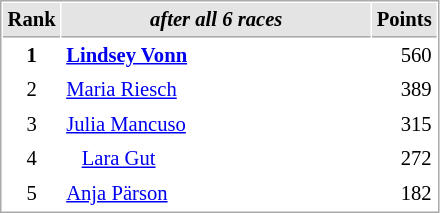<table cellspacing="1" cellpadding="3" style="border:1px solid #AAAAAA;font-size:86%">
<tr bgcolor="#E4E4E4">
<th style="border-bottom:1px solid #AAAAAA" width=10>Rank</th>
<th style="border-bottom:1px solid #AAAAAA" width=200><strong><em>after all 6 races</em></strong></th>
<th style="border-bottom:1px solid #AAAAAA" width=20>Points</th>
</tr>
<tr>
<td align="center"><strong>1</strong></td>
<td> <strong><a href='#'>Lindsey Vonn</a> </strong></td>
<td align="right">560</td>
</tr>
<tr>
<td align="center">2</td>
<td> <a href='#'>Maria Riesch</a></td>
<td align="right">389</td>
</tr>
<tr>
<td align="center">3</td>
<td> <a href='#'>Julia Mancuso</a></td>
<td align="right">315</td>
</tr>
<tr>
<td align="center">4</td>
<td>   <a href='#'>Lara Gut</a></td>
<td align="right">272</td>
</tr>
<tr>
<td align="center">5</td>
<td> <a href='#'>Anja Pärson</a></td>
<td align="right">182</td>
</tr>
</table>
